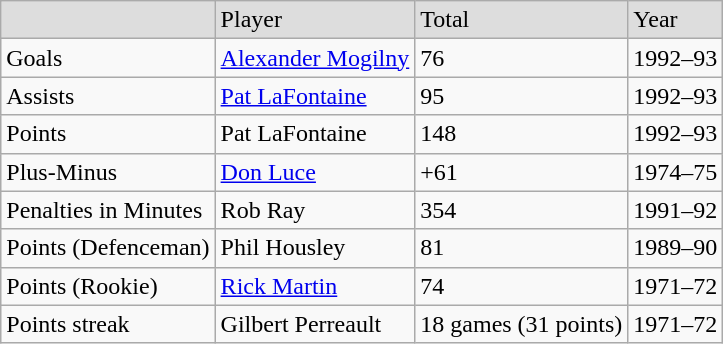<table class="wikitable">
<tr bgcolor="#dddddd">
<td></td>
<td>Player</td>
<td>Total</td>
<td>Year</td>
</tr>
<tr>
<td>Goals</td>
<td><a href='#'>Alexander Mogilny</a></td>
<td>76</td>
<td>1992–93</td>
</tr>
<tr>
<td>Assists</td>
<td><a href='#'>Pat LaFontaine</a></td>
<td>95</td>
<td>1992–93</td>
</tr>
<tr>
<td>Points</td>
<td>Pat LaFontaine</td>
<td>148</td>
<td>1992–93</td>
</tr>
<tr>
<td>Plus-Minus</td>
<td><a href='#'>Don Luce</a></td>
<td>+61</td>
<td>1974–75</td>
</tr>
<tr>
<td>Penalties in Minutes</td>
<td>Rob Ray</td>
<td>354</td>
<td>1991–92</td>
</tr>
<tr>
<td>Points (Defenceman)</td>
<td>Phil Housley</td>
<td>81</td>
<td>1989–90</td>
</tr>
<tr>
<td>Points (Rookie)</td>
<td><a href='#'>Rick Martin</a></td>
<td>74</td>
<td>1971–72</td>
</tr>
<tr>
<td>Points streak</td>
<td>Gilbert Perreault</td>
<td>18 games (31 points)</td>
<td>1971–72</td>
</tr>
</table>
